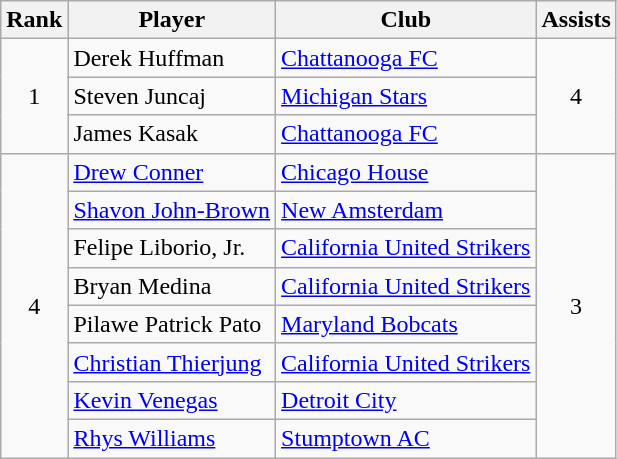<table class="wikitable" style="text-align:center">
<tr>
<th>Rank</th>
<th>Player</th>
<th>Club</th>
<th>Assists</th>
</tr>
<tr>
<td rowspan=3>1</td>
<td align="left"> Derek Huffman</td>
<td align="left"><a href='#'>Chattanooga FC</a></td>
<td rowspan=3>4</td>
</tr>
<tr>
<td align="left"> Steven Juncaj</td>
<td align="left"><a href='#'>Michigan Stars</a></td>
</tr>
<tr>
<td align="left"> James Kasak</td>
<td align="left"><a href='#'>Chattanooga FC</a></td>
</tr>
<tr>
<td rowspan=8>4</td>
<td align="left"> <a href='#'>Drew Conner</a></td>
<td align="left"><a href='#'>Chicago House</a></td>
<td rowspan=8>3</td>
</tr>
<tr>
<td align="left"> <a href='#'>Shavon John-Brown</a></td>
<td align="left"><a href='#'>New Amsterdam</a></td>
</tr>
<tr>
<td align="left"> Felipe Liborio, Jr.</td>
<td align="left"><a href='#'>California United Strikers</a></td>
</tr>
<tr>
<td align="left"> Bryan Medina</td>
<td align="left"><a href='#'>California United Strikers</a></td>
</tr>
<tr>
<td align="left"> Pilawe Patrick Pato</td>
<td align="left"><a href='#'>Maryland Bobcats</a></td>
</tr>
<tr>
<td align="left"> <a href='#'>Christian Thierjung</a></td>
<td align="left"><a href='#'>California United Strikers</a></td>
</tr>
<tr>
<td align="left"> <a href='#'>Kevin Venegas</a></td>
<td align="left"><a href='#'>Detroit City</a></td>
</tr>
<tr>
<td align="left"> <a href='#'>Rhys Williams</a></td>
<td align="left"><a href='#'>Stumptown AC</a></td>
</tr>
</table>
